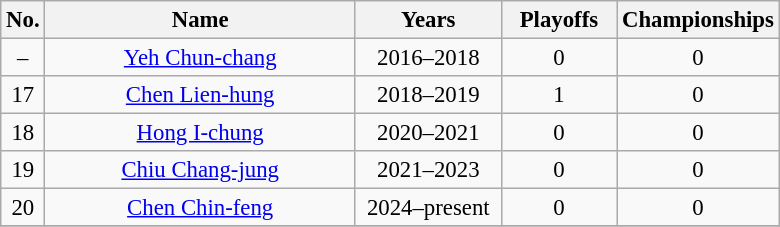<table class=wikitable style="text-align:center; font-size:95%">
<tr>
<th width = "10">No.</th>
<th width = "200">Name</th>
<th width = "90">Years</th>
<th width = "70">Playoffs</th>
<th width = "70">Championships</th>
</tr>
<tr>
<td>–</td>
<td><a href='#'>Yeh Chun-chang</a></td>
<td>2016–2018</td>
<td>0</td>
<td>0</td>
</tr>
<tr>
<td>17</td>
<td><a href='#'>Chen Lien-hung</a></td>
<td>2018–2019</td>
<td>1</td>
<td>0</td>
</tr>
<tr>
<td>18</td>
<td><a href='#'>Hong I-chung</a></td>
<td>2020–2021</td>
<td>0</td>
<td>0</td>
</tr>
<tr>
<td>19</td>
<td><a href='#'>Chiu Chang-jung</a></td>
<td>2021–2023</td>
<td>0</td>
<td>0</td>
</tr>
<tr>
<td>20</td>
<td><a href='#'>Chen Chin-feng</a></td>
<td>2024–present</td>
<td>0</td>
<td>0</td>
</tr>
<tr>
</tr>
</table>
